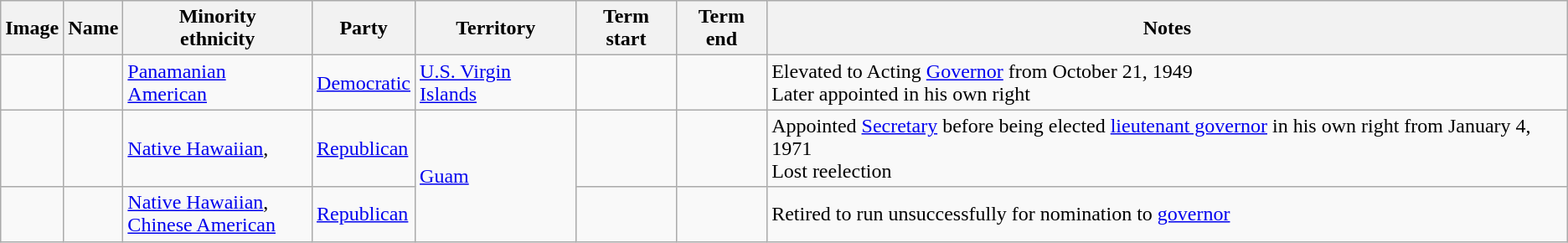<table class="wikitable sortable">
<tr>
<th>Image</th>
<th>Name</th>
<th>Minority<br>ethnicity</th>
<th>Party</th>
<th>Territory</th>
<th>Term start</th>
<th>Term end</th>
<th>Notes</th>
</tr>
<tr>
<td></td>
<td><br></td>
<td><a href='#'>Panamanian American</a></td>
<td><a href='#'>Democratic</a></td>
<td><a href='#'>U.S. Virgin Islands</a></td>
<td></td>
<td></td>
<td>Elevated to Acting <a href='#'>Governor</a> from October 21, 1949<br>Later appointed in his own right</td>
</tr>
<tr>
<td></td>
<td><br></td>
<td><a href='#'>Native Hawaiian</a>,<br></td>
<td><a href='#'>Republican</a></td>
<td rowspan="2"><a href='#'>Guam</a></td>
<td></td>
<td></td>
<td>Appointed <a href='#'>Secretary</a> before being elected <a href='#'>lieutenant governor</a> in his own right from January 4, 1971<br>Lost reelection</td>
</tr>
<tr>
<td></td>
<td><br></td>
<td><a href='#'>Native Hawaiian</a>,<br><a href='#'>Chinese American</a></td>
<td><a href='#'>Republican</a></td>
<td></td>
<td></td>
<td>Retired to run unsuccessfully for nomination to <a href='#'>governor</a></td>
</tr>
</table>
